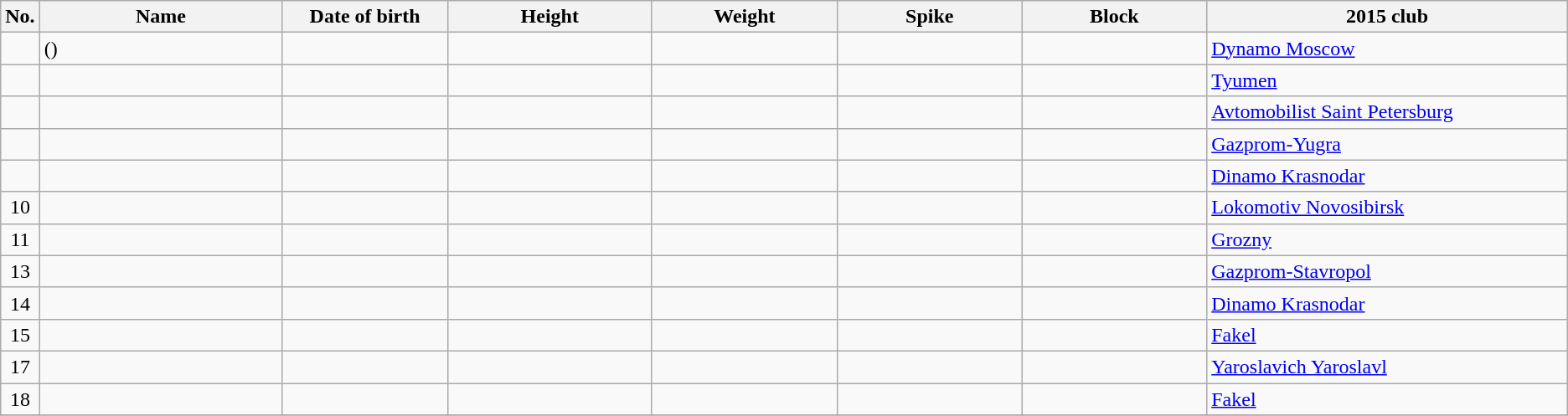<table class="wikitable sortable" style="font-size:100%; text-align:center;">
<tr>
<th>No.</th>
<th style="width:12em">Name</th>
<th style="width:8em">Date of birth</th>
<th style="width:10em">Height</th>
<th style="width:9em">Weight</th>
<th style="width:9em">Spike</th>
<th style="width:9em">Block</th>
<th style="width:18em">2015 club</th>
</tr>
<tr>
<td></td>
<td align=left> ()</td>
<td align=right></td>
<td></td>
<td></td>
<td></td>
<td></td>
<td align=left> <a href='#'>Dynamo Moscow</a></td>
</tr>
<tr>
<td></td>
<td align=left></td>
<td align=right></td>
<td></td>
<td></td>
<td></td>
<td></td>
<td align=left> <a href='#'>Tyumen</a></td>
</tr>
<tr>
<td></td>
<td align=left></td>
<td align=right></td>
<td></td>
<td></td>
<td></td>
<td></td>
<td align=left> <a href='#'>Avtomobilist Saint Petersburg</a></td>
</tr>
<tr>
<td></td>
<td align=left></td>
<td align=right></td>
<td></td>
<td></td>
<td></td>
<td></td>
<td align=left> <a href='#'>Gazprom-Yugra</a></td>
</tr>
<tr>
<td></td>
<td align=left></td>
<td align=right></td>
<td></td>
<td></td>
<td></td>
<td></td>
<td align=left> <a href='#'>Dinamo Krasnodar</a></td>
</tr>
<tr>
<td>10</td>
<td align=left></td>
<td align=right></td>
<td></td>
<td></td>
<td></td>
<td></td>
<td align=left> <a href='#'>Lokomotiv Novosibirsk</a></td>
</tr>
<tr>
<td>11</td>
<td align=left></td>
<td align=right></td>
<td></td>
<td></td>
<td></td>
<td></td>
<td align=left> <a href='#'>Grozny</a></td>
</tr>
<tr>
<td>13</td>
<td align=left></td>
<td align=right></td>
<td></td>
<td></td>
<td></td>
<td></td>
<td align=left> <a href='#'>Gazprom-Stavropol</a></td>
</tr>
<tr>
<td>14</td>
<td align=left></td>
<td align=right></td>
<td></td>
<td></td>
<td></td>
<td></td>
<td align=left> <a href='#'>Dinamo Krasnodar</a></td>
</tr>
<tr>
<td>15</td>
<td align=left></td>
<td align=right></td>
<td></td>
<td></td>
<td></td>
<td></td>
<td align=left> <a href='#'>Fakel</a></td>
</tr>
<tr>
<td>17</td>
<td align=left></td>
<td align=right></td>
<td></td>
<td></td>
<td></td>
<td></td>
<td align=left> <a href='#'>Yaroslavich Yaroslavl</a></td>
</tr>
<tr>
<td>18</td>
<td align=left></td>
<td align=right></td>
<td></td>
<td></td>
<td></td>
<td></td>
<td align=left> <a href='#'>Fakel</a></td>
</tr>
<tr>
</tr>
</table>
